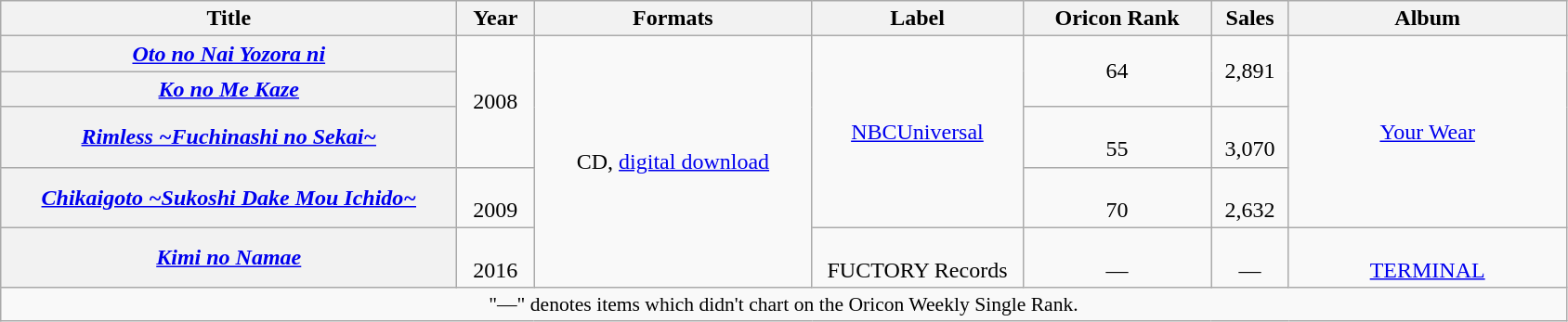<table class="wikitable plainrowheaders" style="text-align:center;">
<tr>
<th style="width:20em;" rowspan="1">Title</th>
<th style="width:3em;" rowspan="1">Year</th>
<th style="width:12em;" rowspan="1">Formats</th>
<th style="width:9em;" rowspan="1">Label</th>
<th style="width:8em;" rowspan="1">Oricon Rank</th>
<th style="width:3em;" rowspan="1">Sales</th>
<th style="width:12em;" rowspan="1">Album</th>
</tr>
<tr>
<th scope="row"><em><a href='#'>Oto no Nai Yozora ni</a></em></th>
<td rowspan="3">2008</td>
<td rowspan="5">CD, <a href='#'>digital download</a></td>
<td rowspan="4"><a href='#'>NBCUniversal</a></td>
<td rowspan="2">64</td>
<td rowspan="2">2,891</td>
<td rowspan="4"><a href='#'>Your Wear</a></td>
</tr>
<tr>
<th scope="row"><em><a href='#'>Ko no Me Kaze</a></em></th>
</tr>
<tr>
<th scope="row"><em><a href='#'>Rimless ~Fuchinashi no Sekai~</a></em></th>
<td><br>55</td>
<td><br>3,070</td>
</tr>
<tr>
<th scope="row"><em><a href='#'>Chikaigoto ~Sukoshi Dake Mou Ichido~</a></em></th>
<td><br>2009</td>
<td><br>70</td>
<td><br>2,632</td>
</tr>
<tr>
<th scope="row"><em><a href='#'>Kimi no Namae</a></em></th>
<td><br>2016</td>
<td><br>FUCTORY Records</td>
<td><br>—</td>
<td><br>—</td>
<td><br><a href='#'>TERMINAL</a></td>
</tr>
<tr>
<td colspan="12" align="center" style="font-size:90%;">"—" denotes items which didn't chart on the Oricon Weekly Single Rank.</td>
</tr>
</table>
